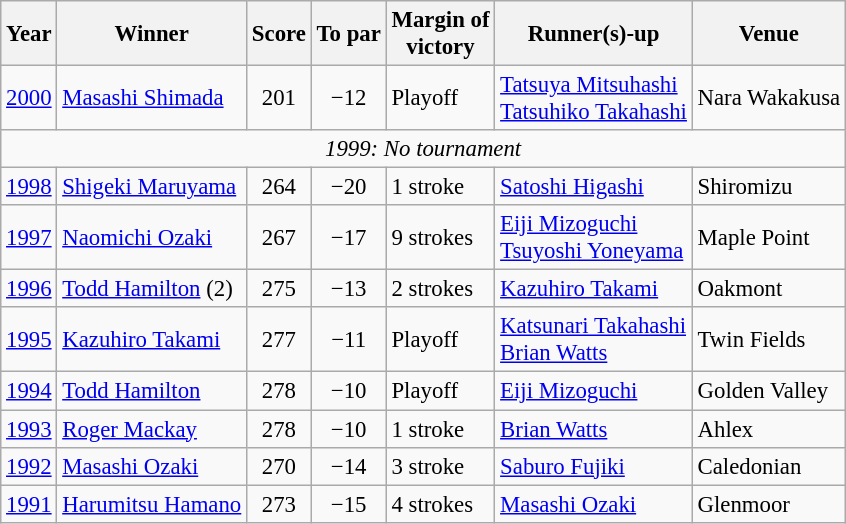<table class=wikitable style="font-size:95%">
<tr>
<th>Year</th>
<th>Winner</th>
<th>Score</th>
<th>To par</th>
<th>Margin of<br>victory</th>
<th>Runner(s)-up</th>
<th>Venue</th>
</tr>
<tr>
<td><a href='#'>2000</a></td>
<td> <a href='#'>Masashi Shimada</a></td>
<td align=center>201</td>
<td align=center>−12</td>
<td>Playoff</td>
<td> <a href='#'>Tatsuya Mitsuhashi</a><br> <a href='#'>Tatsuhiko Takahashi</a></td>
<td>Nara Wakakusa</td>
</tr>
<tr>
<td colspan=7 align=center><em>1999: No tournament</em></td>
</tr>
<tr>
<td><a href='#'>1998</a></td>
<td> <a href='#'>Shigeki Maruyama</a></td>
<td align=center>264</td>
<td align=center>−20</td>
<td>1 stroke</td>
<td> <a href='#'>Satoshi Higashi</a></td>
<td>Shiromizu</td>
</tr>
<tr>
<td><a href='#'>1997</a></td>
<td> <a href='#'>Naomichi Ozaki</a></td>
<td align=center>267</td>
<td align=center>−17</td>
<td>9 strokes</td>
<td> <a href='#'>Eiji Mizoguchi</a><br> <a href='#'>Tsuyoshi Yoneyama</a></td>
<td>Maple Point</td>
</tr>
<tr>
<td><a href='#'>1996</a></td>
<td> <a href='#'>Todd Hamilton</a> (2)</td>
<td align=center>275</td>
<td align=center>−13</td>
<td>2 strokes</td>
<td> <a href='#'>Kazuhiro Takami</a></td>
<td>Oakmont</td>
</tr>
<tr>
<td><a href='#'>1995</a></td>
<td> <a href='#'>Kazuhiro Takami</a></td>
<td align=center>277</td>
<td align=center>−11</td>
<td>Playoff</td>
<td> <a href='#'>Katsunari Takahashi</a><br> <a href='#'>Brian Watts</a></td>
<td>Twin Fields</td>
</tr>
<tr>
<td><a href='#'>1994</a></td>
<td> <a href='#'>Todd Hamilton</a></td>
<td align=center>278</td>
<td align=center>−10</td>
<td>Playoff</td>
<td> <a href='#'>Eiji Mizoguchi</a></td>
<td>Golden Valley</td>
</tr>
<tr>
<td><a href='#'>1993</a></td>
<td> <a href='#'>Roger Mackay</a></td>
<td align=center>278</td>
<td align=center>−10</td>
<td>1 stroke</td>
<td> <a href='#'>Brian Watts</a></td>
<td>Ahlex</td>
</tr>
<tr>
<td><a href='#'>1992</a></td>
<td> <a href='#'>Masashi Ozaki</a></td>
<td align=center>270</td>
<td align=center>−14</td>
<td>3 stroke</td>
<td> <a href='#'>Saburo Fujiki</a></td>
<td>Caledonian</td>
</tr>
<tr>
<td><a href='#'>1991</a></td>
<td> <a href='#'>Harumitsu Hamano</a></td>
<td align=center>273</td>
<td align=center>−15</td>
<td>4 strokes</td>
<td> <a href='#'>Masashi Ozaki</a></td>
<td>Glenmoor</td>
</tr>
</table>
